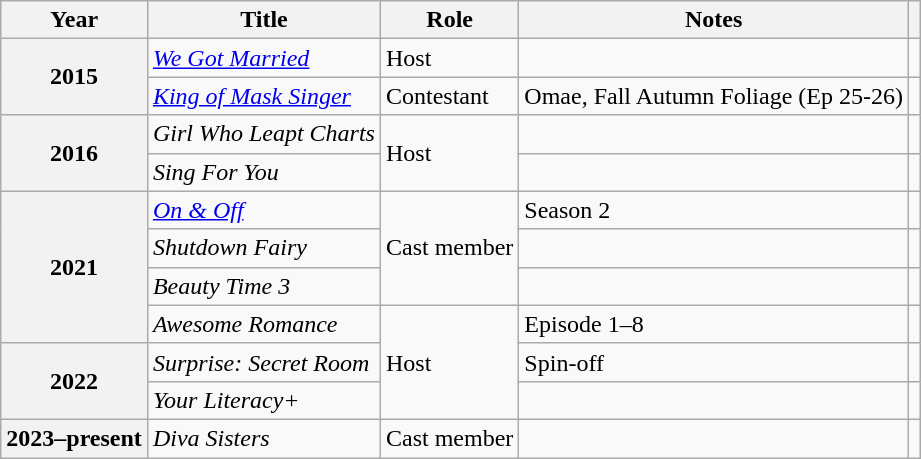<table class="wikitable plainrowheaders sortable">
<tr>
<th scope="col">Year</th>
<th scope="col">Title</th>
<th scope="col">Role</th>
<th scope="col">Notes</th>
<th scope="col" class="unsortable"></th>
</tr>
<tr>
<th scope="row" rowspan="2">2015</th>
<td><em><a href='#'>We Got Married</a></em></td>
<td>Host</td>
<td></td>
<td style="text-align:center"></td>
</tr>
<tr>
<td><em><a href='#'>King of Mask Singer</a></em></td>
<td>Contestant</td>
<td>Omae, Fall Autumn Foliage (Ep 25-26)</td>
<td style="text-align:center"></td>
</tr>
<tr>
<th scope="row" rowspan="2">2016</th>
<td><em>Girl Who Leapt Charts</em></td>
<td rowspan="2">Host</td>
<td></td>
<td style="text-align:center"></td>
</tr>
<tr>
<td><em>Sing For You</em></td>
<td></td>
<td style="text-align:center"></td>
</tr>
<tr>
<th scope="row" rowspan="4">2021</th>
<td><em><a href='#'>On & Off</a></em></td>
<td rowspan="3">Cast member</td>
<td>Season 2</td>
<td style="text-align:center"></td>
</tr>
<tr>
<td><em>Shutdown Fairy</em></td>
<td></td>
<td style="text-align:center"></td>
</tr>
<tr>
<td><em>Beauty Time 3</em></td>
<td></td>
<td style="text-align:center"></td>
</tr>
<tr>
<td><em>Awesome Romance</em></td>
<td rowspan="3">Host</td>
<td>Episode 1–8</td>
<td style="text-align:center"></td>
</tr>
<tr>
<th scope="row" rowspan="2">2022</th>
<td><em>Surprise: Secret Room</em></td>
<td>Spin-off</td>
<td style="text-align:center"></td>
</tr>
<tr>
<td><em>Your Literacy+</em></td>
<td></td>
<td style="text-align:center"></td>
</tr>
<tr>
<th scope="row">2023–present</th>
<td><em>Diva Sisters</em></td>
<td>Cast member</td>
<td></td>
<td style="text-align:center"></td>
</tr>
</table>
